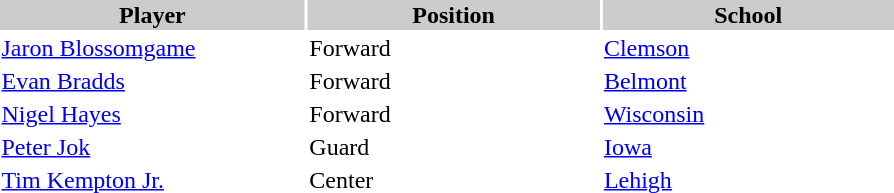<table style="width:600px" "border:'1' 'solid' 'gray' ">
<tr>
<th style="background:#CCCCCC;width:23%">Player</th>
<th style="background:#CCCCCC;width:22%">Position</th>
<th style="background:#CCCCCC;width:22%">School</th>
</tr>
<tr>
<td><a href='#'>Jaron Blossomgame</a></td>
<td>Forward</td>
<td><a href='#'>Clemson</a></td>
</tr>
<tr>
<td><a href='#'>Evan Bradds</a></td>
<td>Forward</td>
<td><a href='#'>Belmont</a></td>
</tr>
<tr>
<td><a href='#'>Nigel Hayes</a></td>
<td>Forward</td>
<td><a href='#'>Wisconsin</a></td>
</tr>
<tr>
<td><a href='#'>Peter Jok</a></td>
<td>Guard</td>
<td><a href='#'>Iowa</a></td>
</tr>
<tr>
<td><a href='#'>Tim Kempton Jr.</a></td>
<td>Center</td>
<td><a href='#'>Lehigh</a></td>
</tr>
</table>
